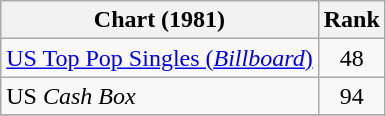<table class="wikitable">
<tr>
<th>Chart (1981)</th>
<th style="text-align:center;">Rank</th>
</tr>
<tr>
<td><a href='#'>US Top Pop Singles (<em>Billboard</em>)</a></td>
<td align="center">48</td>
</tr>
<tr>
<td>US <em>Cash Box</em> </td>
<td style="text-align:center;">94</td>
</tr>
<tr>
</tr>
</table>
